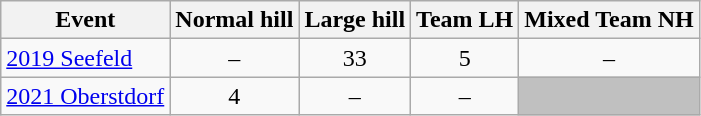<table class="wikitable">
<tr>
<th>Event</th>
<th>Normal hill</th>
<th>Large hill</th>
<th>Team LH</th>
<th>Mixed Team NH</th>
</tr>
<tr>
<td align="left"> <a href='#'>2019 Seefeld</a></td>
<td align="center">–</td>
<td align="center">33</td>
<td align="center">5</td>
<td align="center">–</td>
</tr>
<tr>
<td align="left"> <a href='#'>2021 Oberstdorf</a></td>
<td align="center">4</td>
<td align="center">–</td>
<td align="center">–</td>
<td align=center bgcolor=silver></td>
</tr>
</table>
